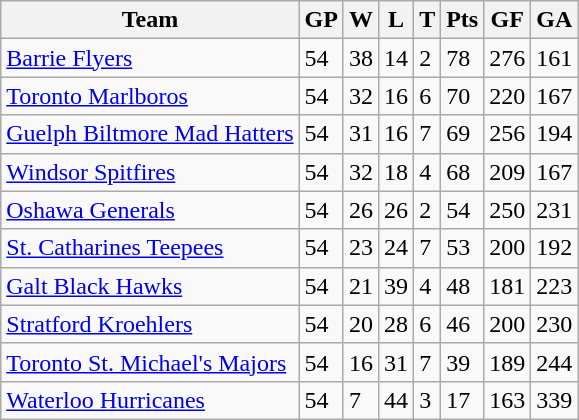<table class="wikitable">
<tr>
<th>Team</th>
<th>GP</th>
<th>W</th>
<th>L</th>
<th>T</th>
<th>Pts</th>
<th>GF</th>
<th>GA</th>
</tr>
<tr>
<td><a href='#'>Barrie Flyers</a></td>
<td>54</td>
<td>38</td>
<td>14</td>
<td>2</td>
<td>78</td>
<td>276</td>
<td>161</td>
</tr>
<tr>
<td><a href='#'>Toronto Marlboros</a></td>
<td>54</td>
<td>32</td>
<td>16</td>
<td>6</td>
<td>70</td>
<td>220</td>
<td>167</td>
</tr>
<tr>
<td><a href='#'>Guelph Biltmore Mad Hatters</a></td>
<td>54</td>
<td>31</td>
<td>16</td>
<td>7</td>
<td>69</td>
<td>256</td>
<td>194</td>
</tr>
<tr>
<td><a href='#'>Windsor Spitfires</a></td>
<td>54</td>
<td>32</td>
<td>18</td>
<td>4</td>
<td>68</td>
<td>209</td>
<td>167</td>
</tr>
<tr>
<td><a href='#'>Oshawa Generals</a></td>
<td>54</td>
<td>26</td>
<td>26</td>
<td>2</td>
<td>54</td>
<td>250</td>
<td>231</td>
</tr>
<tr>
<td><a href='#'>St. Catharines Teepees</a></td>
<td>54</td>
<td>23</td>
<td>24</td>
<td>7</td>
<td>53</td>
<td>200</td>
<td>192</td>
</tr>
<tr>
<td><a href='#'>Galt Black Hawks</a></td>
<td>54</td>
<td>21</td>
<td>39</td>
<td>4</td>
<td>48</td>
<td>181</td>
<td>223</td>
</tr>
<tr>
<td><a href='#'>Stratford Kroehlers</a></td>
<td>54</td>
<td>20</td>
<td>28</td>
<td>6</td>
<td>46</td>
<td>200</td>
<td>230</td>
</tr>
<tr>
<td><a href='#'>Toronto St. Michael's Majors</a></td>
<td>54</td>
<td>16</td>
<td>31</td>
<td>7</td>
<td>39</td>
<td>189</td>
<td>244</td>
</tr>
<tr>
<td><a href='#'>Waterloo Hurricanes</a></td>
<td>54</td>
<td>7</td>
<td>44</td>
<td>3</td>
<td>17</td>
<td>163</td>
<td>339</td>
</tr>
</table>
